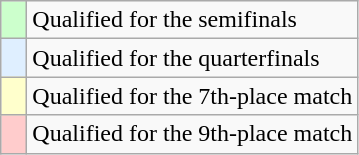<table class="wikitable" style="text-align: left;">
<tr>
<td width=10px bgcolor=#ccffcc></td>
<td>Qualified for the semifinals</td>
</tr>
<tr>
<td width=10px bgcolor=#dfefff></td>
<td>Qualified for the quarterfinals</td>
</tr>
<tr>
<td width=10px bgcolor=#ffffcc></td>
<td>Qualified for the 7th-place match</td>
</tr>
<tr>
<td width=10px bgcolor=#ffcccc></td>
<td>Qualified for the 9th-place match</td>
</tr>
</table>
